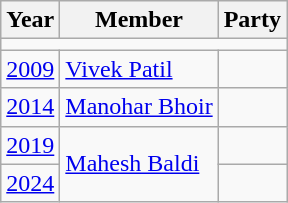<table class="wikitable">
<tr>
<th>Year</th>
<th>Member</th>
<th colspan="2">Party</th>
</tr>
<tr>
<td colspan="4"></td>
</tr>
<tr>
<td><a href='#'>2009</a></td>
<td><a href='#'>Vivek Patil</a></td>
<td></td>
</tr>
<tr>
<td><a href='#'>2014</a></td>
<td><a href='#'>Manohar Bhoir</a></td>
<td></td>
</tr>
<tr>
<td><a href='#'>2019</a></td>
<td Rowspan=2><a href='#'>Mahesh Baldi</a></td>
<td></td>
</tr>
<tr>
<td><a href='#'>2024</a></td>
<td></td>
</tr>
</table>
